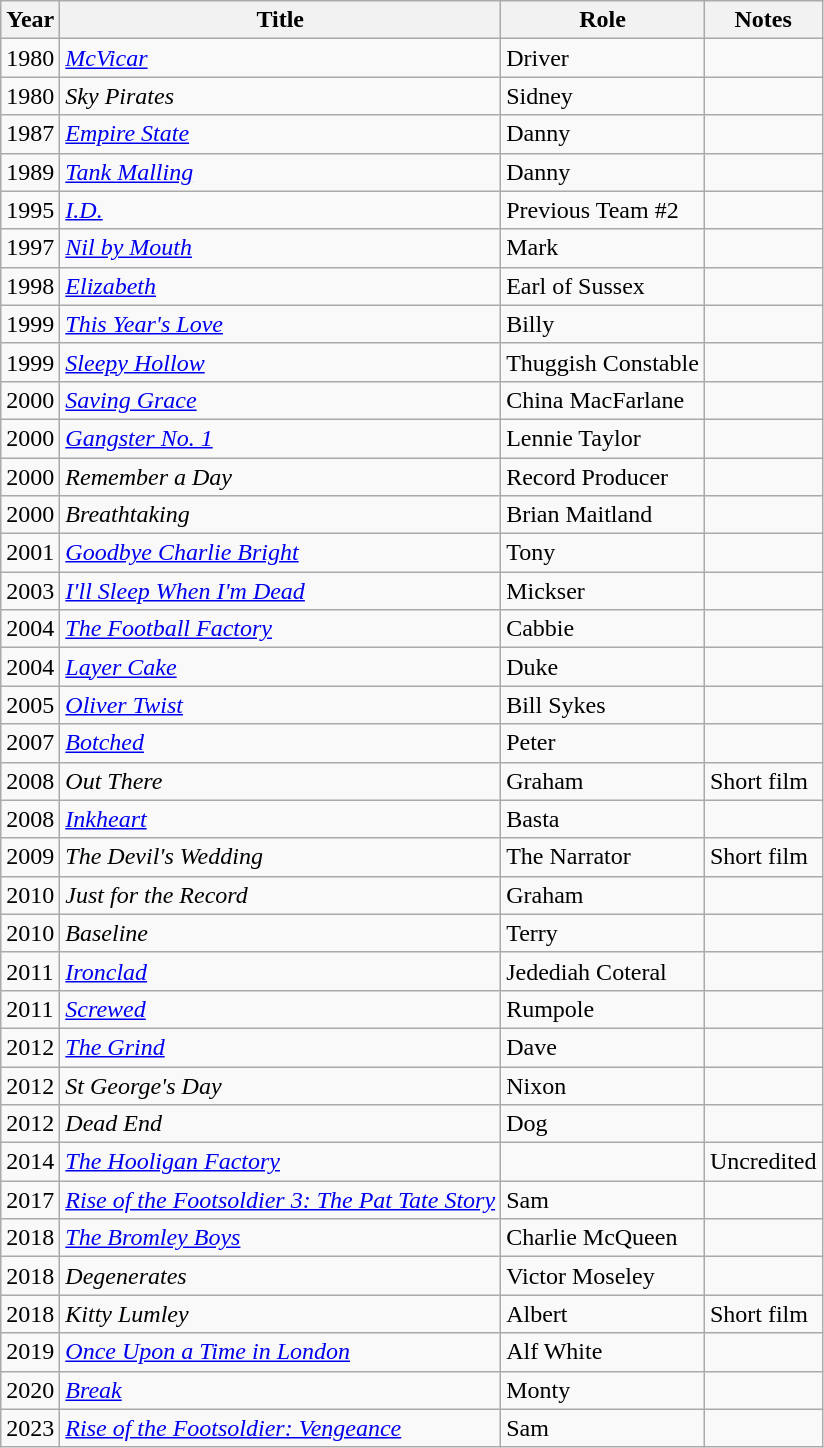<table class="wikitable sortable">
<tr>
<th>Year</th>
<th>Title</th>
<th>Role</th>
<th class="unsortable">Notes</th>
</tr>
<tr>
<td>1980</td>
<td><em><a href='#'>McVicar</a></em></td>
<td>Driver</td>
<td></td>
</tr>
<tr>
<td>1980</td>
<td><em>Sky Pirates</em></td>
<td>Sidney</td>
<td></td>
</tr>
<tr>
<td>1987</td>
<td><em><a href='#'>Empire State</a></em></td>
<td>Danny</td>
<td></td>
</tr>
<tr>
<td>1989</td>
<td><em><a href='#'>Tank Malling</a></em></td>
<td>Danny</td>
<td></td>
</tr>
<tr>
<td>1995</td>
<td><em><a href='#'>I.D.</a></em></td>
<td>Previous Team #2</td>
<td></td>
</tr>
<tr>
<td>1997</td>
<td><em><a href='#'>Nil by Mouth</a></em></td>
<td>Mark</td>
<td></td>
</tr>
<tr>
<td>1998</td>
<td><em><a href='#'>Elizabeth</a></em></td>
<td>Earl of Sussex</td>
<td></td>
</tr>
<tr>
<td>1999</td>
<td><em><a href='#'>This Year's Love</a></em></td>
<td>Billy</td>
<td></td>
</tr>
<tr>
<td>1999</td>
<td><em><a href='#'>Sleepy Hollow</a></em></td>
<td>Thuggish Constable</td>
<td></td>
</tr>
<tr>
<td>2000</td>
<td><em><a href='#'>Saving Grace</a></em></td>
<td>China MacFarlane</td>
<td></td>
</tr>
<tr>
<td>2000</td>
<td><em><a href='#'>Gangster No. 1</a></em></td>
<td>Lennie Taylor</td>
<td></td>
</tr>
<tr>
<td>2000</td>
<td><em>Remember a Day</em></td>
<td>Record Producer</td>
<td></td>
</tr>
<tr>
<td>2000</td>
<td><em>Breathtaking</em></td>
<td>Brian Maitland</td>
<td></td>
</tr>
<tr>
<td>2001</td>
<td><em><a href='#'>Goodbye Charlie Bright</a></em></td>
<td>Tony</td>
<td></td>
</tr>
<tr>
<td>2003</td>
<td><em><a href='#'>I'll Sleep When I'm Dead</a></em></td>
<td>Mickser</td>
<td></td>
</tr>
<tr>
<td>2004</td>
<td><em><a href='#'>The Football Factory</a></em></td>
<td>Cabbie</td>
<td></td>
</tr>
<tr>
<td>2004</td>
<td><em><a href='#'>Layer Cake</a></em></td>
<td>Duke</td>
<td></td>
</tr>
<tr>
<td>2005</td>
<td><em><a href='#'>Oliver Twist</a></em></td>
<td>Bill Sykes</td>
<td></td>
</tr>
<tr>
<td>2007</td>
<td><em><a href='#'>Botched</a></em></td>
<td>Peter</td>
<td></td>
</tr>
<tr>
<td>2008</td>
<td><em>Out There</em></td>
<td>Graham</td>
<td>Short film</td>
</tr>
<tr>
<td>2008</td>
<td><em><a href='#'>Inkheart</a></em></td>
<td>Basta</td>
<td></td>
</tr>
<tr>
<td>2009</td>
<td><em>The Devil's Wedding</em></td>
<td>The Narrator</td>
<td>Short film</td>
</tr>
<tr>
<td>2010</td>
<td><em>Just for the Record</em></td>
<td>Graham</td>
<td></td>
</tr>
<tr>
<td>2010</td>
<td><em>Baseline</em></td>
<td>Terry</td>
<td></td>
</tr>
<tr>
<td>2011</td>
<td><em><a href='#'>Ironclad</a></em></td>
<td>Jedediah Coteral</td>
<td></td>
</tr>
<tr>
<td>2011</td>
<td><em><a href='#'>Screwed</a></em></td>
<td>Rumpole</td>
<td></td>
</tr>
<tr>
<td>2012</td>
<td><em><a href='#'>The Grind</a></em></td>
<td>Dave</td>
<td></td>
</tr>
<tr>
<td>2012</td>
<td><em>St George's Day</em></td>
<td>Nixon</td>
<td></td>
</tr>
<tr>
<td>2012</td>
<td><em>Dead End</em></td>
<td>Dog</td>
<td></td>
</tr>
<tr>
<td>2014</td>
<td><em><a href='#'>The Hooligan Factory</a></em></td>
<td></td>
<td>Uncredited</td>
</tr>
<tr>
<td>2017</td>
<td><em><a href='#'>Rise of the Footsoldier 3: The Pat Tate Story</a></em></td>
<td>Sam</td>
<td></td>
</tr>
<tr>
<td>2018</td>
<td><em><a href='#'>The Bromley Boys</a></em></td>
<td>Charlie McQueen</td>
<td></td>
</tr>
<tr>
<td>2018</td>
<td><em>Degenerates</em></td>
<td>Victor Moseley</td>
<td></td>
</tr>
<tr>
<td>2018</td>
<td><em>Kitty Lumley</em></td>
<td>Albert</td>
<td>Short film</td>
</tr>
<tr>
<td>2019</td>
<td><em><a href='#'>Once Upon a Time in London</a></em></td>
<td>Alf White</td>
<td></td>
</tr>
<tr>
<td>2020</td>
<td><em><a href='#'>Break</a></em></td>
<td>Monty</td>
<td></td>
</tr>
<tr>
<td>2023</td>
<td><em><a href='#'>Rise of the Footsoldier: Vengeance</a></em></td>
<td>Sam</td>
<td></td>
</tr>
</table>
